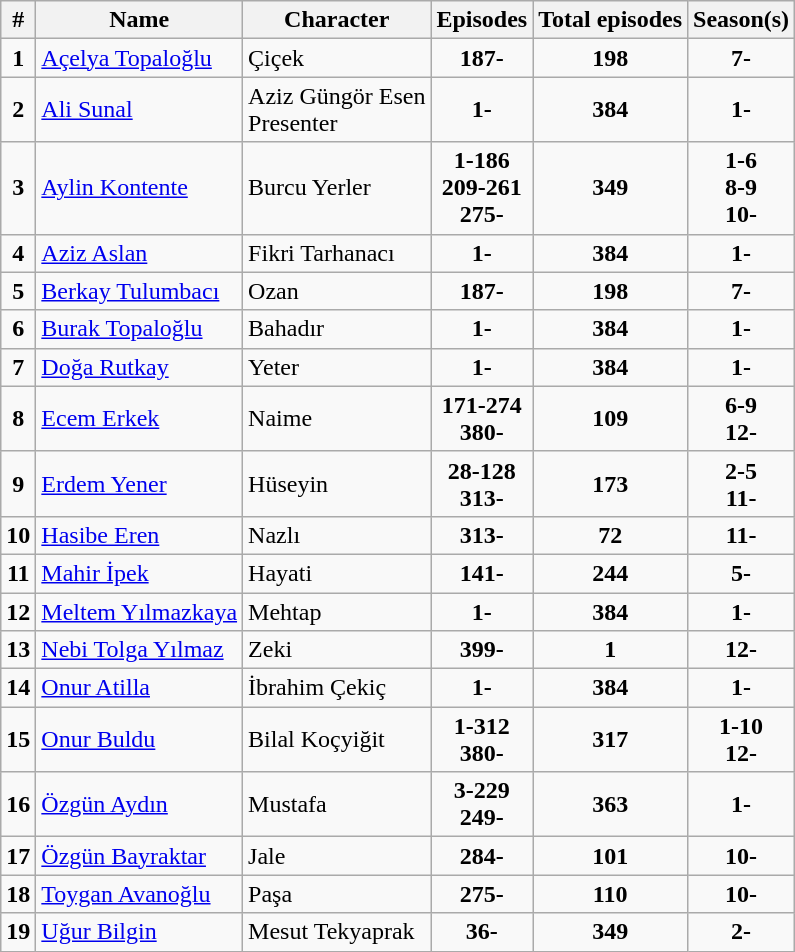<table class="wikitable sortable" style="text-align:center">
<tr>
<th>#</th>
<th>Name</th>
<th>Character</th>
<th>Episodes</th>
<th>Total episodes</th>
<th>Season(s)</th>
</tr>
<tr>
<td><strong>1</strong></td>
<td align=left><a href='#'>Açelya Topaloğlu</a></td>
<td align=left>Çiçek</td>
<td><strong>187-</strong></td>
<td><strong>198</strong></td>
<td><strong>7-</strong></td>
</tr>
<tr>
<td><strong>2</strong></td>
<td align=left><a href='#'>Ali Sunal</a></td>
<td align=left>Aziz Güngör Esen<br>Presenter</td>
<td><strong>1-</strong></td>
<td><strong>384</strong></td>
<td><strong>1-</strong></td>
</tr>
<tr>
<td><strong>3</strong></td>
<td align=left><a href='#'>Aylin Kontente</a></td>
<td align=left>Burcu Yerler</td>
<td><strong>1-186<br>209-261<br>275-</strong></td>
<td><strong>349</strong></td>
<td><strong>1-6<br>8-9<br>10-</strong></td>
</tr>
<tr>
<td><strong>4</strong></td>
<td align=left><a href='#'>Aziz Aslan</a></td>
<td align=left>Fikri Tarhanacı</td>
<td><strong>1-</strong></td>
<td><strong>384</strong></td>
<td><strong>1-</strong></td>
</tr>
<tr>
<td><strong>5</strong></td>
<td align=left><a href='#'>Berkay Tulumbacı</a></td>
<td align=left>Ozan</td>
<td><strong>187-</strong></td>
<td><strong>198</strong></td>
<td><strong>7-</strong></td>
</tr>
<tr>
<td><strong>6</strong></td>
<td align=left><a href='#'>Burak Topaloğlu</a></td>
<td align=left>Bahadır</td>
<td><strong>1-</strong></td>
<td><strong>384</strong></td>
<td><strong>1-</strong></td>
</tr>
<tr>
<td><strong>7</strong></td>
<td align=left><a href='#'>Doğa Rutkay</a></td>
<td align=left>Yeter</td>
<td><strong>1-</strong></td>
<td><strong>384</strong></td>
<td><strong>1-</strong></td>
</tr>
<tr>
<td><strong>8</strong></td>
<td align=left><a href='#'>Ecem Erkek</a></td>
<td align=left>Naime</td>
<td><strong>171-274<br>380-</strong></td>
<td><strong>109</strong></td>
<td><strong>6-9<br>12-</strong></td>
</tr>
<tr>
<td><strong>9</strong></td>
<td align=left><a href='#'>Erdem Yener</a></td>
<td align=left>Hüseyin</td>
<td><strong>28-128<br>313-</strong></td>
<td><strong>173</strong></td>
<td><strong>2-5<br>11-</strong></td>
</tr>
<tr>
<td><strong>10</strong></td>
<td align=left><a href='#'>Hasibe Eren</a></td>
<td align=left>Nazlı</td>
<td><strong>313-</strong></td>
<td><strong>72</strong></td>
<td><strong>11-</strong></td>
</tr>
<tr>
<td><strong>11</strong></td>
<td align=left><a href='#'>Mahir İpek</a></td>
<td align=left>Hayati</td>
<td><strong>141-</strong></td>
<td><strong>244</strong></td>
<td><strong>5-</strong></td>
</tr>
<tr>
<td><strong>12</strong></td>
<td align=left><a href='#'>Meltem Yılmazkaya</a></td>
<td align=left>Mehtap</td>
<td><strong>1-</strong></td>
<td><strong>384</strong></td>
<td><strong>1-</strong></td>
</tr>
<tr>
<td><strong>13</strong></td>
<td align=left><a href='#'>Nebi Tolga Yılmaz</a></td>
<td align=left>Zeki</td>
<td><strong>399-</strong></td>
<td><strong>1</strong></td>
<td><strong>12-</strong></td>
</tr>
<tr>
<td><strong>14</strong></td>
<td align=left><a href='#'>Onur Atilla</a></td>
<td align=left>İbrahim Çekiç</td>
<td><strong>1-</strong></td>
<td><strong>384</strong></td>
<td><strong>1-</strong></td>
</tr>
<tr>
<td><strong>15</strong></td>
<td align=left><a href='#'>Onur Buldu</a></td>
<td align=left>Bilal Koçyiğit</td>
<td><strong>1-312<br>380-</strong></td>
<td><strong>317</strong></td>
<td><strong>1-10<br>12-</strong></td>
</tr>
<tr>
<td><strong>16</strong></td>
<td align=left><a href='#'>Özgün Aydın</a></td>
<td align=left>Mustafa</td>
<td><strong>3-229<br>249-</strong></td>
<td><strong>363</strong></td>
<td><strong>1-</strong></td>
</tr>
<tr>
<td><strong>17</strong></td>
<td align=left><a href='#'>Özgün Bayraktar</a></td>
<td align=left>Jale</td>
<td><strong>284-</strong></td>
<td><strong>101</strong></td>
<td><strong>10-</strong></td>
</tr>
<tr>
<td><strong>18</strong></td>
<td align=left><a href='#'>Toygan Avanoğlu</a></td>
<td align=left>Paşa</td>
<td><strong>275-</strong></td>
<td><strong>110</strong></td>
<td><strong>10-</strong></td>
</tr>
<tr>
<td><strong>19</strong></td>
<td align=left><a href='#'>Uğur Bilgin</a></td>
<td align=left>Mesut Tekyaprak</td>
<td><strong>36-</strong></td>
<td><strong>349</strong></td>
<td><strong>2-</strong></td>
</tr>
</table>
